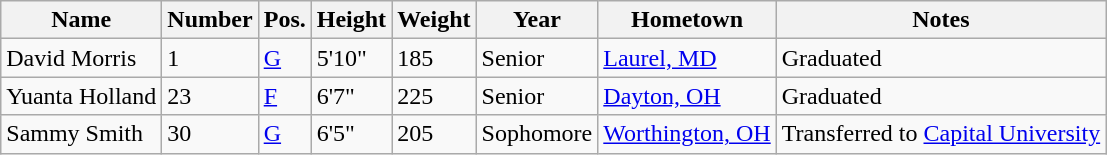<table class="wikitable sortable">
<tr>
<th>Name</th>
<th>Number</th>
<th>Pos.</th>
<th>Height</th>
<th>Weight</th>
<th>Year</th>
<th>Hometown</th>
<th class="unsortable">Notes</th>
</tr>
<tr>
<td sortname>David Morris</td>
<td>1</td>
<td><a href='#'>G</a></td>
<td>5'10"</td>
<td>185</td>
<td>Senior</td>
<td><a href='#'>Laurel, MD</a></td>
<td>Graduated</td>
</tr>
<tr>
<td sortname>Yuanta Holland</td>
<td>23</td>
<td><a href='#'>F</a></td>
<td>6'7"</td>
<td>225</td>
<td>Senior</td>
<td><a href='#'>Dayton, OH</a></td>
<td>Graduated</td>
</tr>
<tr>
<td sortname>Sammy Smith</td>
<td>30</td>
<td><a href='#'>G</a></td>
<td>6'5"</td>
<td>205</td>
<td>Sophomore</td>
<td><a href='#'>Worthington, OH</a></td>
<td>Transferred to <a href='#'>Capital University</a></td>
</tr>
</table>
